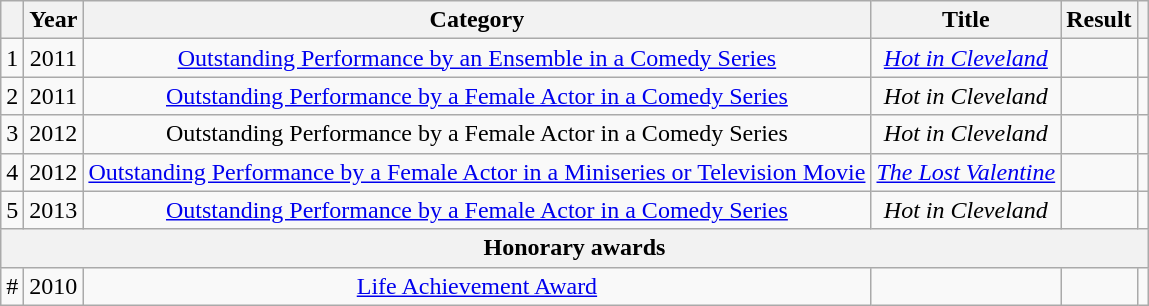<table class="wikitable" style="text-align:center;">
<tr>
<th scope="col"></th>
<th scope="col">Year</th>
<th scope="col">Category</th>
<th scope="col">Title</th>
<th scope="col">Result</th>
<th scope="col"></th>
</tr>
<tr>
<td>1</td>
<td>2011</td>
<td><a href='#'>Outstanding Performance by an Ensemble in a Comedy Series</a></td>
<td><em><a href='#'>Hot in Cleveland</a></em></td>
<td></td>
<td></td>
</tr>
<tr>
<td>2</td>
<td>2011</td>
<td><a href='#'>Outstanding Performance by a Female Actor in a Comedy Series</a></td>
<td><em>Hot in Cleveland</em></td>
<td></td>
<td></td>
</tr>
<tr>
<td>3</td>
<td>2012</td>
<td>Outstanding Performance by a Female Actor in a Comedy Series</td>
<td><em>Hot in Cleveland</em></td>
<td></td>
<td></td>
</tr>
<tr>
<td>4</td>
<td>2012</td>
<td><a href='#'>Outstanding Performance by a Female Actor in a Miniseries or Television Movie</a></td>
<td><em><a href='#'>The Lost Valentine</a></em></td>
<td></td>
<td></td>
</tr>
<tr>
<td>5</td>
<td>2013</td>
<td><a href='#'>Outstanding Performance by a Female Actor in a Comedy Series</a></td>
<td><em>Hot in Cleveland</em></td>
<td></td>
<td></td>
</tr>
<tr>
<th colspan=6>Honorary awards</th>
</tr>
<tr>
<td>#</td>
<td>2010</td>
<td><a href='#'>Life Achievement Award</a></td>
<td></td>
<td></td>
<td></td>
</tr>
</table>
